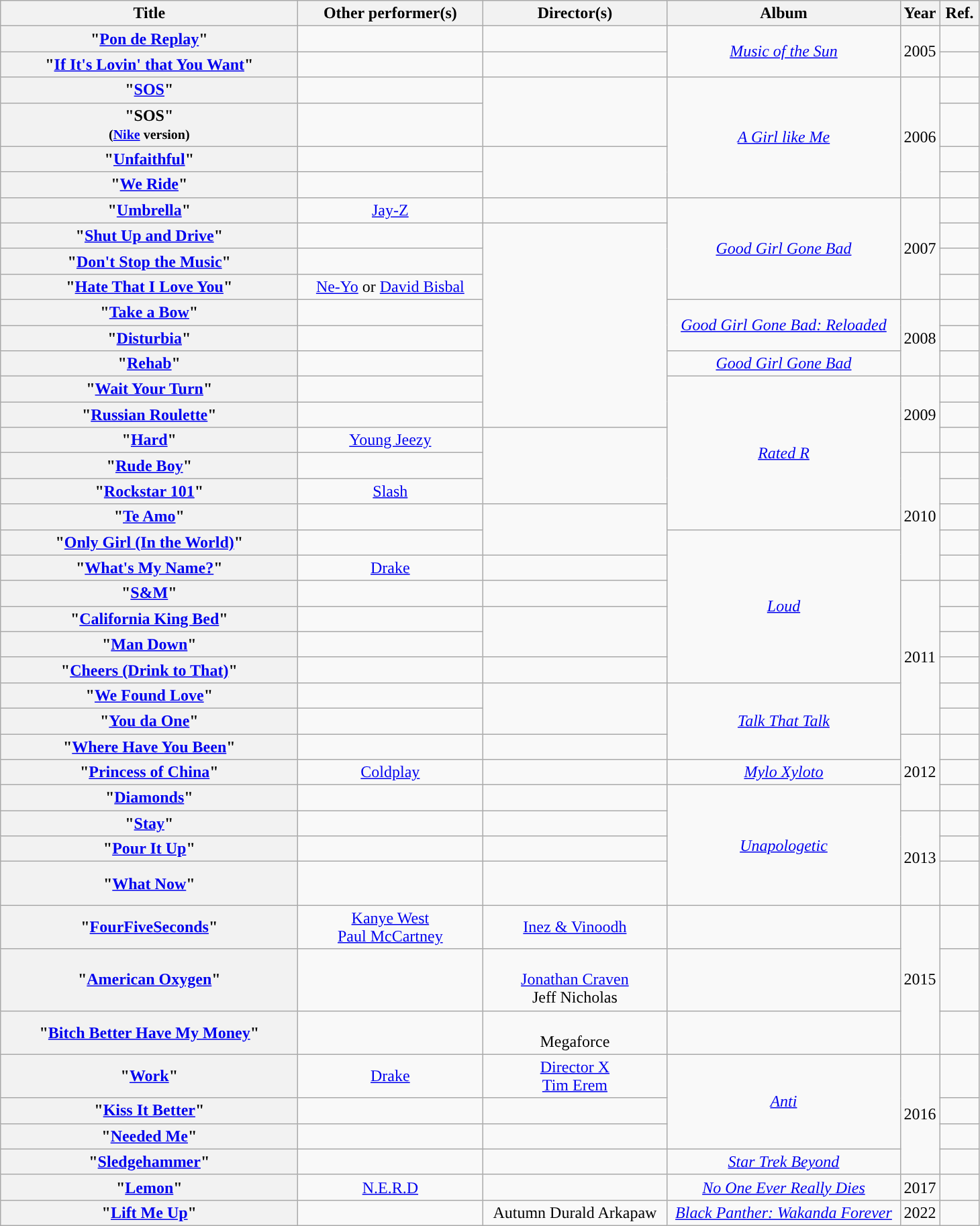<table class="wikitable plainrowheaders" style="text-align:center;">
<tr>
<th scope="col" style="width: 18em;">Title</th>
<th scope="col" style="width: 11em;">Other performer(s)</th>
<th scope="col" style="width: 11em;">Director(s)</th>
<th scope="col" style="width: 14em;">Album</th>
<th scope="col" style="width: 2em;">Year</th>
<th scope="col" style="width: 2em;" class="unsortable">Ref.</th>
</tr>
<tr>
<th scope="row">"<a href='#'>Pon de Replay</a>"</th>
<td></td>
<td></td>
<td rowspan="2"><em><a href='#'>Music of the Sun</a></em></td>
<td rowspan="2">2005</td>
<td><br></td>
</tr>
<tr>
<th scope="row">"<a href='#'>If It's Lovin' that You Want</a>"</th>
<td></td>
<td></td>
<td><br></td>
</tr>
<tr>
<th scope="row">"<a href='#'>SOS</a>"</th>
<td></td>
<td rowspan="2"></td>
<td rowspan="4"><em><a href='#'>A Girl like Me</a></em></td>
<td rowspan="4">2006</td>
<td><br></td>
</tr>
<tr>
<th scope="row">"SOS" <br><small>(<a href='#'>Nike</a> version)<br></small></th>
<td></td>
<td><br></td>
</tr>
<tr>
<th scope="row">"<a href='#'>Unfaithful</a>"</th>
<td></td>
<td rowspan="2"></td>
<td><br></td>
</tr>
<tr>
<th scope="row">"<a href='#'>We Ride</a>"</th>
<td></td>
<td><br></td>
</tr>
<tr>
<th scope="row">"<a href='#'>Umbrella</a>"</th>
<td><a href='#'>Jay-Z</a></td>
<td></td>
<td rowspan="4"><em><a href='#'>Good Girl Gone Bad</a></em></td>
<td rowspan="4">2007</td>
<td><br></td>
</tr>
<tr>
<th scope="row">"<a href='#'>Shut Up and Drive</a>"</th>
<td></td>
<td rowspan="8"></td>
<td><br></td>
</tr>
<tr>
<th scope="row">"<a href='#'>Don't Stop the Music</a>"</th>
<td></td>
<td><br></td>
</tr>
<tr>
<th scope="row">"<a href='#'>Hate That I Love You</a>"</th>
<td><a href='#'>Ne-Yo</a> or <a href='#'>David Bisbal</a></td>
<td><br></td>
</tr>
<tr>
<th scope="row">"<a href='#'>Take a Bow</a>"</th>
<td></td>
<td rowspan="2"><em><a href='#'>Good Girl Gone Bad: Reloaded</a></em></td>
<td rowspan="3">2008</td>
<td><br></td>
</tr>
<tr>
<th scope="row">"<a href='#'>Disturbia</a>"</th>
<td></td>
<td><br></td>
</tr>
<tr>
<th scope="row">"<a href='#'>Rehab</a>"</th>
<td></td>
<td><em><a href='#'>Good Girl Gone Bad</a></em></td>
<td><br></td>
</tr>
<tr>
<th scope="row">"<a href='#'>Wait Your Turn</a>"</th>
<td></td>
<td rowspan="6"><em><a href='#'>Rated R</a></em></td>
<td rowspan="3">2009</td>
<td><br></td>
</tr>
<tr>
<th scope="row">"<a href='#'>Russian Roulette</a>"</th>
<td></td>
<td><br></td>
</tr>
<tr>
<th scope="row">"<a href='#'>Hard</a>"</th>
<td><a href='#'>Young Jeezy</a></td>
<td rowspan="3"></td>
<td><br></td>
</tr>
<tr>
<th scope="row">"<a href='#'>Rude Boy</a>"</th>
<td></td>
<td rowspan="5">2010</td>
<td><br></td>
</tr>
<tr>
<th scope="row">"<a href='#'>Rockstar 101</a>"</th>
<td><a href='#'>Slash</a></td>
<td><br></td>
</tr>
<tr>
<th scope="row">"<a href='#'>Te Amo</a>"</th>
<td></td>
<td rowspan="2"></td>
<td><br></td>
</tr>
<tr>
<th scope="row">"<a href='#'>Only Girl (In the World)</a>"</th>
<td></td>
<td rowspan="6"><em><a href='#'>Loud</a></em></td>
<td><br></td>
</tr>
<tr>
<th scope="row">"<a href='#'>What's My Name?</a>"</th>
<td><a href='#'>Drake</a></td>
<td></td>
<td><br></td>
</tr>
<tr>
<th scope="row">"<a href='#'>S&M</a>"</th>
<td></td>
<td></td>
<td rowspan="6">2011</td>
<td><br></td>
</tr>
<tr>
<th scope="row">"<a href='#'>California King Bed</a>"</th>
<td></td>
<td rowspan="2"></td>
<td><br></td>
</tr>
<tr>
<th scope="row">"<a href='#'>Man Down</a>"</th>
<td></td>
<td><br></td>
</tr>
<tr>
<th scope="row">"<a href='#'>Cheers (Drink to That)</a>"</th>
<td></td>
<td></td>
<td><br></td>
</tr>
<tr>
<th scope="row">"<a href='#'>We Found Love</a>"</th>
<td></td>
<td rowspan="2"></td>
<td rowspan="3"><em><a href='#'>Talk That Talk</a></em></td>
<td><br></td>
</tr>
<tr>
<th scope="row">"<a href='#'>You da One</a>"</th>
<td></td>
<td><br></td>
</tr>
<tr>
<th scope="row">"<a href='#'>Where Have You Been</a>"</th>
<td></td>
<td></td>
<td rowspan="3'">2012</td>
<td><br></td>
</tr>
<tr>
<th scope="row">"<a href='#'>Princess of China</a>"</th>
<td><a href='#'>Coldplay</a></td>
<td></td>
<td><em><a href='#'>Mylo Xyloto</a></em></td>
<td><br></td>
</tr>
<tr>
<th scope="row">"<a href='#'>Diamonds</a>"</th>
<td></td>
<td></td>
<td rowspan="4"><em><a href='#'>Unapologetic</a></em></td>
<td><br></td>
</tr>
<tr>
<th scope="row">"<a href='#'>Stay</a>"</th>
<td></td>
<td></td>
<td rowspan="3">2013</td>
<td><br></td>
</tr>
<tr>
<th scope="row">"<a href='#'>Pour It Up</a>"</th>
<td></td>
<td></td>
<td><br></td>
</tr>
<tr>
<th scope="row">"<a href='#'>What Now</a>"</th>
<td></td>
<td> <br>  <br> </td>
<td></td>
</tr>
<tr>
<th scope="row">"<a href='#'>FourFiveSeconds</a>"</th>
<td><a href='#'>Kanye West</a> <br> <a href='#'>Paul McCartney</a></td>
<td><a href='#'>Inez & Vinoodh</a></td>
<td></td>
<td rowspan="3">2015</td>
<td></td>
</tr>
<tr>
<th scope="row">"<a href='#'>American Oxygen</a>"</th>
<td></td>
<td> <br> <a href='#'>Jonathan Craven</a> <br> Jeff Nicholas</td>
<td></td>
<td></td>
</tr>
<tr>
<th scope="row">"<a href='#'>Bitch Better Have My Money</a>"</th>
<td></td>
<td> <br> Megaforce</td>
<td></td>
<td></td>
</tr>
<tr>
<th scope="row">"<a href='#'>Work</a>"</th>
<td><a href='#'>Drake</a></td>
<td><a href='#'>Director X</a> <br> <a href='#'>Tim Erem</a></td>
<td rowspan="3"><em><a href='#'>Anti</a></em></td>
<td rowspan="4">2016</td>
<td><br></td>
</tr>
<tr>
<th scope="row">"<a href='#'>Kiss It Better</a>"</th>
<td></td>
<td></td>
<td><br></td>
</tr>
<tr>
<th scope="row">"<a href='#'>Needed Me</a>"</th>
<td></td>
<td></td>
<td><br></td>
</tr>
<tr>
<th scope="row">"<a href='#'>Sledgehammer</a>"</th>
<td></td>
<td></td>
<td><em><a href='#'>Star Trek Beyond</a></em></td>
<td></td>
</tr>
<tr>
<th scope="row">"<a href='#'>Lemon</a>"</th>
<td><a href='#'>N.E.R.D</a></td>
<td> <br> </td>
<td><em><a href='#'>No One Ever Really Dies</a></em></td>
<td>2017</td>
<td></td>
</tr>
<tr>
<th scope="row">"<a href='#'>Lift Me Up</a>"</th>
<td></td>
<td>Autumn Durald Arkapaw</td>
<td><em><a href='#'>Black Panther: Wakanda Forever</a></em></td>
<td>2022</td>
</tr>
</table>
